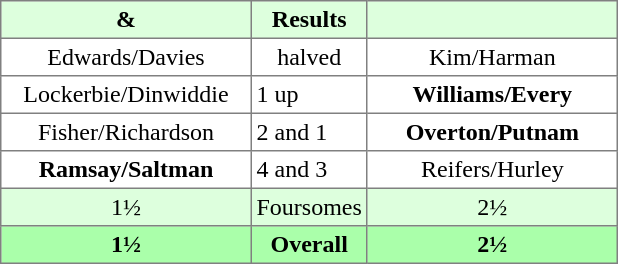<table border="1" cellpadding="3" style="border-collapse:collapse; text-align:center;">
<tr style="background:#ddffdd;">
<th width=160> & </th>
<th>Results</th>
<th width=160></th>
</tr>
<tr>
<td>Edwards/Davies</td>
<td>halved</td>
<td>Kim/Harman</td>
</tr>
<tr>
<td>Lockerbie/Dinwiddie</td>
<td align=left> 1 up</td>
<td><strong>Williams/Every</strong></td>
</tr>
<tr>
<td>Fisher/Richardson</td>
<td align=left> 2 and 1</td>
<td><strong>Overton/Putnam</strong></td>
</tr>
<tr>
<td><strong>Ramsay/Saltman</strong></td>
<td align=left> 4 and 3</td>
<td>Reifers/Hurley</td>
</tr>
<tr style="background:#ddffdd;">
<td>1½</td>
<td>Foursomes</td>
<td>2½</td>
</tr>
<tr style="background:#aaffaa;">
<th>1½</th>
<th>Overall</th>
<th>2½</th>
</tr>
</table>
